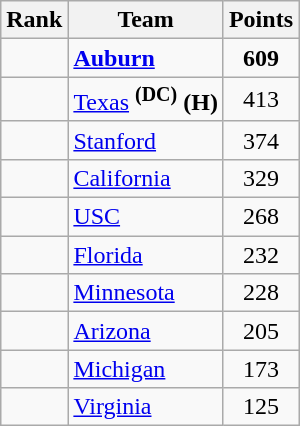<table class="wikitable sortable" style="text-align:center">
<tr>
<th>Rank</th>
<th>Team</th>
<th>Points</th>
</tr>
<tr>
<td></td>
<td align=left><strong><a href='#'>Auburn</a></strong></td>
<td><strong>609</strong></td>
</tr>
<tr>
<td></td>
<td align=left><a href='#'>Texas</a> <sup><strong>(DC)</strong></sup>  <strong>(H)</strong></td>
<td>413</td>
</tr>
<tr>
<td></td>
<td align=left><a href='#'>Stanford</a></td>
<td>374</td>
</tr>
<tr>
<td></td>
<td align=left><a href='#'>California</a></td>
<td>329</td>
</tr>
<tr>
<td></td>
<td align=left><a href='#'>USC</a></td>
<td>268</td>
</tr>
<tr>
<td></td>
<td align=left><a href='#'>Florida</a></td>
<td>232</td>
</tr>
<tr>
<td></td>
<td align=left><a href='#'>Minnesota</a></td>
<td>228</td>
</tr>
<tr>
<td></td>
<td align=left><a href='#'>Arizona</a></td>
<td>205</td>
</tr>
<tr>
<td></td>
<td align=left><a href='#'>Michigan</a></td>
<td>173</td>
</tr>
<tr>
<td></td>
<td align=left><a href='#'>Virginia</a></td>
<td>125</td>
</tr>
</table>
